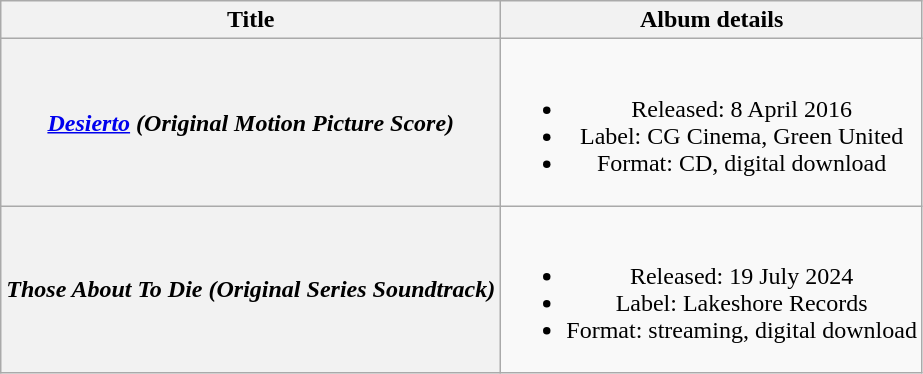<table class="wikitable plainrowheaders" style="text-align:center;">
<tr>
<th scope="col">Title</th>
<th scope="col">Album details</th>
</tr>
<tr>
<th scope="row"><em><a href='#'>Desierto</a> (Original Motion Picture Score)</em></th>
<td><br><ul><li>Released: 8 April 2016</li><li>Label: CG Cinema, Green United</li><li>Format: CD, digital download</li></ul></td>
</tr>
<tr>
<th scope="row"><em>Those About To Die (Original Series Soundtrack)</em></th>
<td><br><ul><li>Released: 19 July 2024</li><li>Label: Lakeshore Records</li><li>Format: streaming, digital download</li></ul></td>
</tr>
</table>
